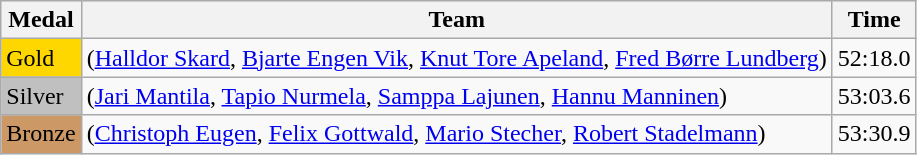<table class="wikitable">
<tr style="background:#efefef;">
<th>Medal</th>
<th>Team</th>
<th>Time</th>
</tr>
<tr>
<td style="background:gold;">Gold</td>
<td> (<a href='#'>Halldor Skard</a>, <a href='#'>Bjarte Engen Vik</a>, <a href='#'>Knut Tore Apeland</a>, <a href='#'>Fred Børre Lundberg</a>)</td>
<td>52:18.0</td>
</tr>
<tr>
<td style="background:silver;">Silver</td>
<td> (<a href='#'>Jari Mantila</a>, <a href='#'>Tapio Nurmela</a>, <a href='#'>Samppa Lajunen</a>, <a href='#'>Hannu Manninen</a>)</td>
<td>53:03.6</td>
</tr>
<tr>
<td style="background:#c96;">Bronze</td>
<td> (<a href='#'>Christoph Eugen</a>, <a href='#'>Felix Gottwald</a>, <a href='#'>Mario Stecher</a>, <a href='#'>Robert Stadelmann</a>)</td>
<td>53:30.9</td>
</tr>
</table>
